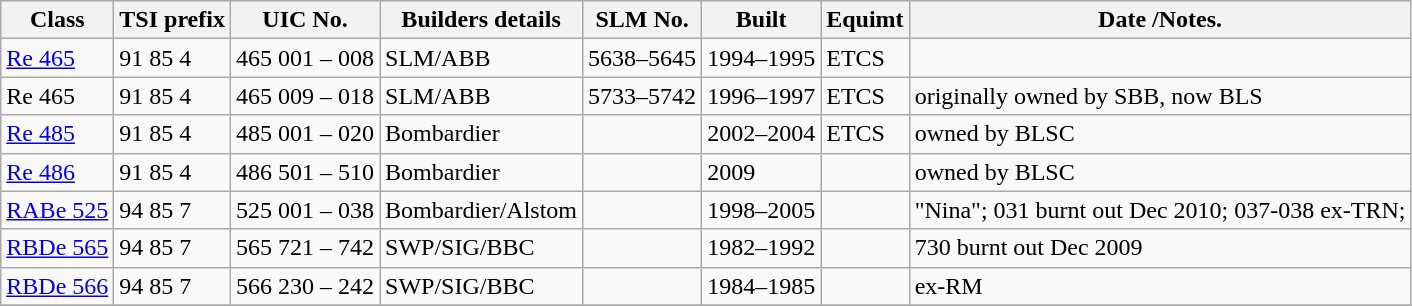<table class="wikitable">
<tr>
<th>Class</th>
<th>TSI prefix</th>
<th>UIC No.</th>
<th>Builders details</th>
<th>SLM No.</th>
<th>Built</th>
<th>Equimt</th>
<th>Date /Notes.</th>
</tr>
<tr>
<td><a href='#'>Re 465</a></td>
<td>91 85 4</td>
<td>465 001 – 008</td>
<td>SLM/ABB</td>
<td>5638–5645</td>
<td>1994–1995</td>
<td>ETCS</td>
<td></td>
</tr>
<tr>
<td>Re 465</td>
<td>91 85 4</td>
<td>465 009 – 018</td>
<td>SLM/ABB</td>
<td>5733–5742</td>
<td>1996–1997</td>
<td>ETCS</td>
<td>originally owned by SBB, now BLS</td>
</tr>
<tr>
<td><a href='#'>Re 485</a></td>
<td>91 85 4</td>
<td>485 001 – 020</td>
<td>Bombardier</td>
<td></td>
<td>2002–2004</td>
<td>ETCS</td>
<td>owned by BLSC</td>
</tr>
<tr>
<td><a href='#'>Re 486</a></td>
<td>91 85 4</td>
<td>486 501 – 510</td>
<td>Bombardier</td>
<td></td>
<td>2009</td>
<td></td>
<td>owned by BLSC</td>
</tr>
<tr>
<td><a href='#'>RABe 525</a></td>
<td>94 85 7</td>
<td>525 001 – 038</td>
<td>Bombardier/Alstom</td>
<td></td>
<td>1998–2005</td>
<td></td>
<td>"Nina"; 031 burnt out Dec 2010; 037-038 ex-TRN;</td>
</tr>
<tr>
<td><a href='#'>RBDe 565</a></td>
<td>94 85 7</td>
<td>565 721 – 742</td>
<td>SWP/SIG/BBC</td>
<td></td>
<td>1982–1992</td>
<td></td>
<td>730 burnt out Dec 2009</td>
</tr>
<tr>
<td><a href='#'>RBDe 566</a></td>
<td>94 85 7</td>
<td>566 230 – 242</td>
<td>SWP/SIG/BBC</td>
<td></td>
<td>1984–1985</td>
<td></td>
<td>ex-RM</td>
</tr>
<tr>
</tr>
</table>
